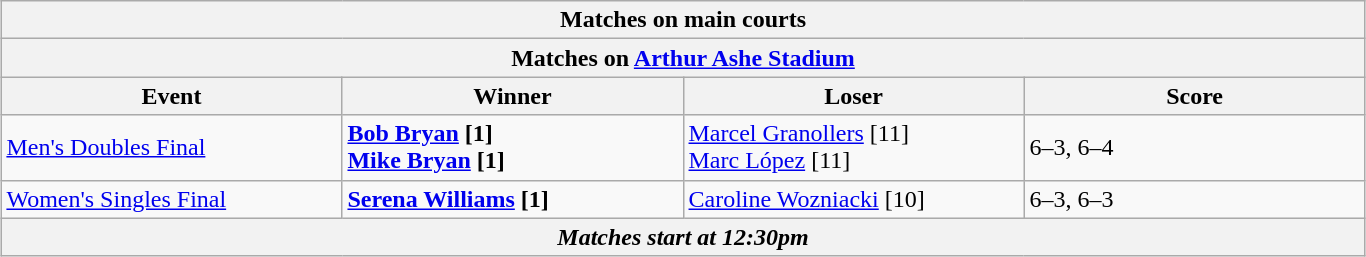<table class="wikitable collapsible uncollapsed" style="margin:auto;">
<tr>
<th colspan="4" style="white-space:nowrap;">Matches on main courts</th>
</tr>
<tr>
<th colspan="4"><strong>Matches on <a href='#'>Arthur Ashe Stadium</a></strong></th>
</tr>
<tr>
<th width=220>Event</th>
<th width=220>Winner</th>
<th width=220>Loser</th>
<th width=220>Score</th>
</tr>
<tr>
<td><a href='#'>Men's Doubles Final</a></td>
<td><strong> <a href='#'>Bob Bryan</a> [1]<br> <a href='#'>Mike Bryan</a> [1]</strong></td>
<td> <a href='#'>Marcel Granollers</a> [11]<br> <a href='#'>Marc López</a> [11]</td>
<td>6–3, 6–4</td>
</tr>
<tr>
<td><a href='#'>Women's Singles Final</a></td>
<td><strong> <a href='#'>Serena Williams</a> [1]</strong></td>
<td> <a href='#'>Caroline Wozniacki</a> [10]</td>
<td>6–3, 6–3</td>
</tr>
<tr>
<th colspan=4><em>Matches start at 12:30pm</em></th>
</tr>
</table>
